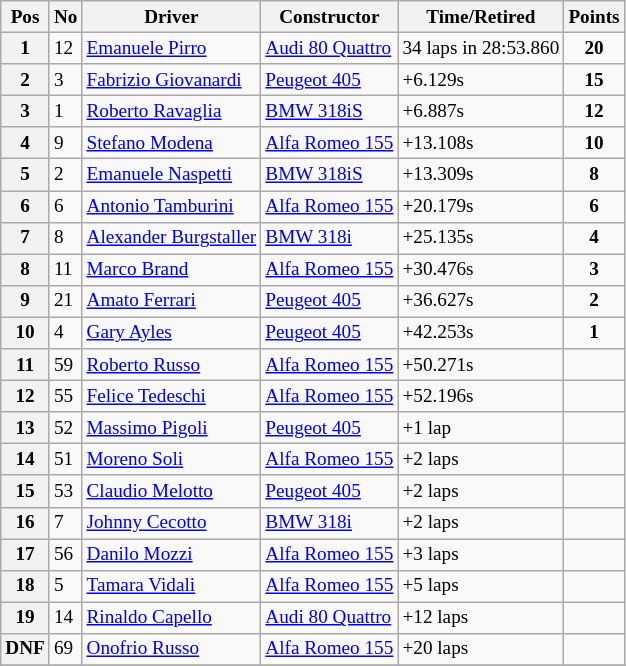<table class="wikitable" style="font-size: 80%;">
<tr>
<th>Pos</th>
<th>No</th>
<th>Driver</th>
<th>Constructor</th>
<th>Time/Retired</th>
<th>Points</th>
</tr>
<tr>
<th>1</th>
<td>12</td>
<td> <a href='#'>Emanuele Pirro</a></td>
<td><a href='#'>Audi 80 Quattro</a></td>
<td>34 laps in 28:53.860</td>
<td align=center><strong>20</strong></td>
</tr>
<tr>
<th>2</th>
<td>3</td>
<td> <a href='#'>Fabrizio Giovanardi</a></td>
<td><a href='#'>Peugeot 405</a></td>
<td>+6.129s</td>
<td align=center><strong>15</strong></td>
</tr>
<tr>
<th>3</th>
<td>1</td>
<td> <a href='#'>Roberto Ravaglia</a></td>
<td><a href='#'>BMW 318iS</a></td>
<td>+6.887s</td>
<td align=center><strong>12</strong></td>
</tr>
<tr>
<th>4</th>
<td>9</td>
<td> <a href='#'>Stefano Modena</a></td>
<td><a href='#'>Alfa Romeo 155</a></td>
<td>+13.108s</td>
<td align=center><strong>10</strong></td>
</tr>
<tr>
<th>5</th>
<td>2</td>
<td> <a href='#'>Emanuele Naspetti</a></td>
<td><a href='#'>BMW 318iS</a></td>
<td>+13.309s</td>
<td align=center><strong>8</strong></td>
</tr>
<tr>
<th>6</th>
<td>6</td>
<td> <a href='#'>Antonio Tamburini</a></td>
<td><a href='#'>Alfa Romeo 155</a></td>
<td>+20.179s</td>
<td align=center><strong>6</strong></td>
</tr>
<tr>
<th>7</th>
<td>8</td>
<td> <a href='#'> Alexander Burgstaller</a></td>
<td><a href='#'>BMW 318i</a></td>
<td>+25.135s</td>
<td align=center><strong>4</strong></td>
</tr>
<tr>
<th>8</th>
<td>11</td>
<td> <a href='#'>Marco Brand</a></td>
<td><a href='#'>Alfa Romeo 155</a></td>
<td>+30.476s</td>
<td align=center><strong>3</strong></td>
</tr>
<tr>
<th>9</th>
<td>21</td>
<td> <a href='#'>Amato Ferrari</a></td>
<td><a href='#'>Peugeot 405</a></td>
<td>+36.627s</td>
<td align=center><strong>2</strong></td>
</tr>
<tr>
<th>10</th>
<td>4</td>
<td> <a href='#'>Gary Ayles</a></td>
<td><a href='#'>Peugeot 405</a></td>
<td>+42.253s</td>
<td align=center><strong>1</strong></td>
</tr>
<tr>
<th>11</th>
<td>59</td>
<td> <a href='#'>Roberto Russo</a></td>
<td><a href='#'>Alfa Romeo 155</a></td>
<td>+50.271s</td>
<td></td>
</tr>
<tr>
<th>12</th>
<td>55</td>
<td> <a href='#'>Felice Tedeschi</a></td>
<td><a href='#'>Alfa Romeo 155</a></td>
<td>+52.196s</td>
<td></td>
</tr>
<tr>
<th>13</th>
<td>52</td>
<td> <a href='#'>Massimo Pigoli</a></td>
<td><a href='#'>Peugeot 405</a></td>
<td>+1 lap</td>
<td></td>
</tr>
<tr>
<th>14</th>
<td>51</td>
<td> <a href='#'>Moreno Soli</a></td>
<td><a href='#'>Alfa Romeo 155</a></td>
<td>+2 laps</td>
<td></td>
</tr>
<tr>
<th>15</th>
<td>53</td>
<td> <a href='#'>Claudio Melotto</a></td>
<td><a href='#'>Peugeot 405</a></td>
<td>+2 laps</td>
<td></td>
</tr>
<tr>
<th>16</th>
<td>7</td>
<td> <a href='#'>Johnny Cecotto</a></td>
<td><a href='#'>BMW 318i</a></td>
<td>+2 laps</td>
<td></td>
</tr>
<tr>
<th>17</th>
<td>56</td>
<td> <a href='#'>Danilo Mozzi</a></td>
<td><a href='#'>Alfa Romeo 155</a></td>
<td>+3 laps</td>
<td></td>
</tr>
<tr>
<th>18</th>
<td>5</td>
<td> <a href='#'>Tamara Vidali</a></td>
<td><a href='#'>Alfa Romeo 155</a></td>
<td>+5 laps</td>
<td></td>
</tr>
<tr>
<th>19</th>
<td>14</td>
<td> <a href='#'>Rinaldo Capello</a></td>
<td><a href='#'>Audi 80 Quattro</a></td>
<td>+12 laps</td>
<td></td>
</tr>
<tr>
<th>DNF</th>
<td>69</td>
<td> <a href='#'>Onofrio Russo</a></td>
<td><a href='#'>Alfa Romeo 155</a></td>
<td>+20 laps</td>
<td></td>
</tr>
<tr>
</tr>
</table>
